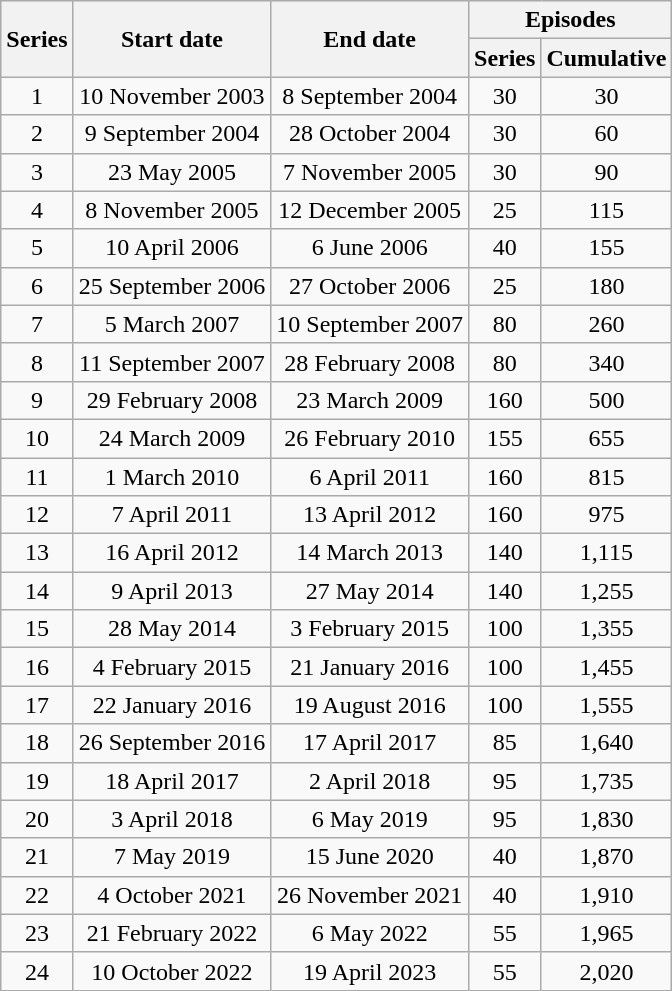<table class="wikitable" style="text-align: center;">
<tr>
<th rowspan="2">Series</th>
<th rowspan="2">Start date</th>
<th rowspan="2">End date</th>
<th colspan="2">Episodes</th>
</tr>
<tr>
<th>Series</th>
<th>Cumulative</th>
</tr>
<tr>
<td>1</td>
<td>10 November 2003</td>
<td>8 September 2004</td>
<td>30</td>
<td>30</td>
</tr>
<tr>
<td>2</td>
<td>9 September 2004</td>
<td>28 October 2004</td>
<td>30</td>
<td>60</td>
</tr>
<tr>
<td>3</td>
<td>23 May 2005</td>
<td>7 November 2005</td>
<td>30</td>
<td>90</td>
</tr>
<tr>
<td>4</td>
<td>8 November 2005</td>
<td>12 December 2005</td>
<td>25</td>
<td>115</td>
</tr>
<tr>
<td>5</td>
<td>10 April 2006</td>
<td>6 June 2006</td>
<td>40</td>
<td>155</td>
</tr>
<tr>
<td>6</td>
<td>25 September 2006</td>
<td>27 October 2006</td>
<td>25</td>
<td>180</td>
</tr>
<tr>
<td>7</td>
<td>5 March 2007</td>
<td>10 September 2007</td>
<td>80</td>
<td>260</td>
</tr>
<tr>
<td>8</td>
<td>11 September 2007</td>
<td>28 February 2008</td>
<td>80</td>
<td>340</td>
</tr>
<tr>
<td>9</td>
<td>29 February 2008</td>
<td>23 March 2009</td>
<td>160</td>
<td>500</td>
</tr>
<tr>
<td>10</td>
<td>24 March 2009</td>
<td>26 February 2010</td>
<td>155</td>
<td>655</td>
</tr>
<tr>
<td>11</td>
<td>1 March 2010</td>
<td>6 April 2011</td>
<td>160</td>
<td>815</td>
</tr>
<tr>
<td>12</td>
<td>7 April 2011</td>
<td>13 April 2012</td>
<td>160</td>
<td>975</td>
</tr>
<tr>
<td>13</td>
<td>16 April 2012</td>
<td>14 March 2013</td>
<td>140</td>
<td>1,115</td>
</tr>
<tr>
<td>14</td>
<td>9 April 2013</td>
<td>27 May 2014</td>
<td>140</td>
<td>1,255</td>
</tr>
<tr>
<td>15</td>
<td>28 May 2014</td>
<td>3 February 2015</td>
<td>100</td>
<td>1,355</td>
</tr>
<tr>
<td>16</td>
<td>4 February 2015</td>
<td>21 January 2016</td>
<td>100</td>
<td>1,455</td>
</tr>
<tr>
<td>17</td>
<td>22 January 2016</td>
<td>19 August 2016</td>
<td>100</td>
<td>1,555</td>
</tr>
<tr>
<td>18</td>
<td>26 September 2016</td>
<td>17 April 2017</td>
<td>85</td>
<td>1,640</td>
</tr>
<tr>
<td>19</td>
<td>18 April 2017</td>
<td>2 April 2018</td>
<td>95</td>
<td>1,735</td>
</tr>
<tr>
<td>20</td>
<td>3 April 2018</td>
<td>6 May 2019</td>
<td>95</td>
<td>1,830</td>
</tr>
<tr>
<td>21</td>
<td>7 May 2019</td>
<td>15 June 2020</td>
<td>40</td>
<td>1,870</td>
</tr>
<tr>
<td>22</td>
<td>4 October 2021</td>
<td>26 November 2021</td>
<td>40</td>
<td>1,910</td>
</tr>
<tr>
<td>23</td>
<td>21 February 2022</td>
<td>6 May 2022</td>
<td>55</td>
<td>1,965</td>
</tr>
<tr>
<td>24</td>
<td>10 October 2022</td>
<td>19 April 2023</td>
<td>55</td>
<td>2,020</td>
</tr>
</table>
